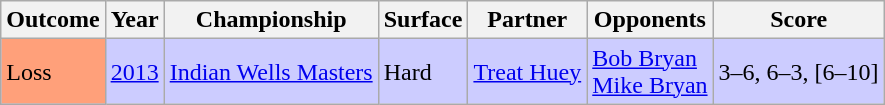<table class="sortable wikitable">
<tr>
<th>Outcome</th>
<th>Year</th>
<th>Championship</th>
<th>Surface</th>
<th>Partner</th>
<th>Opponents</th>
<th class=unsortable>Score</th>
</tr>
<tr bgcolor=CCCCFF>
<td bgcolor=FFA07A>Loss</td>
<td><a href='#'>2013</a></td>
<td><a href='#'>Indian Wells Masters</a></td>
<td>Hard</td>
<td> <a href='#'>Treat Huey</a></td>
<td> <a href='#'>Bob Bryan</a><br> <a href='#'>Mike Bryan</a></td>
<td>3–6, 6–3, [6–10]</td>
</tr>
</table>
